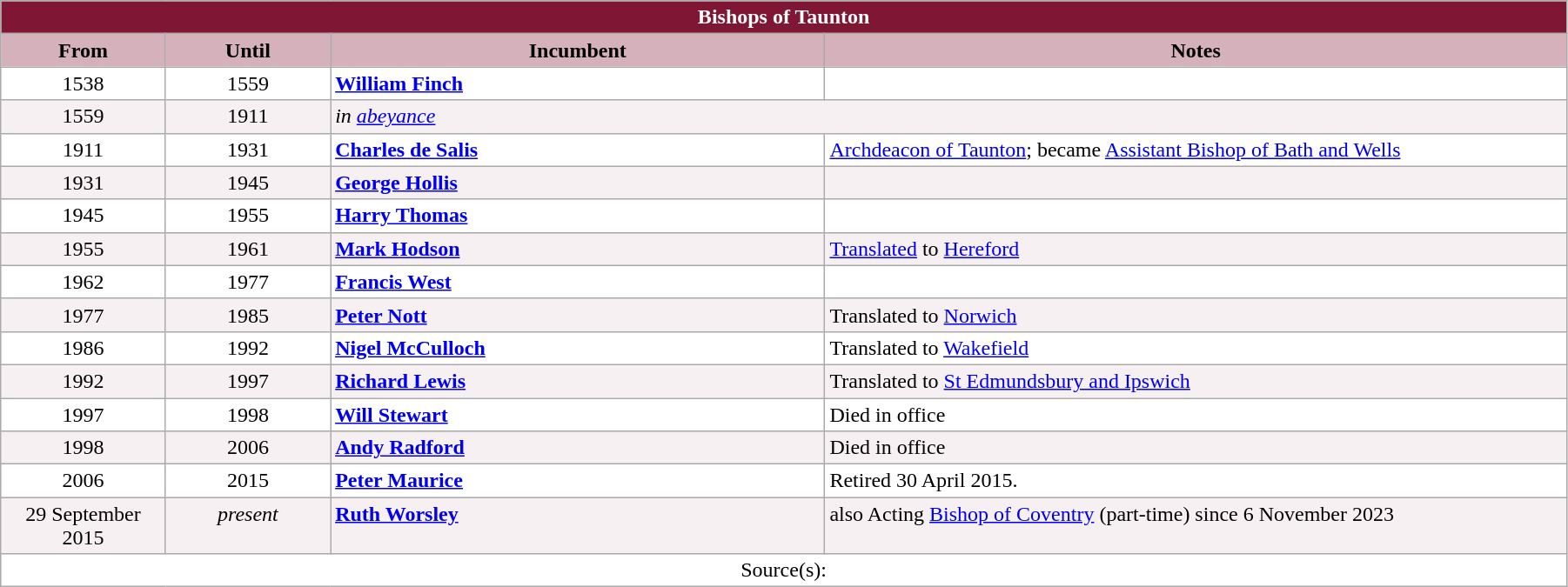<table class="wikitable" style="width:95%;" border="1" cellpadding="2">
<tr>
<th colspan="4" style="background-color: #7F1734; color: white;">Bishops of Taunton</th>
</tr>
<tr valign=top>
<th style="background-color:#D4B1BB" width="10%">From</th>
<th style="background-color:#D4B1BB" width="10%">Until</th>
<th style="background-color:#D4B1BB" width="30%">Incumbent</th>
<th style="background-color:#D4B1BB" width="45%">Notes</th>
</tr>
<tr valign=top bgcolor="white">
<td align="center">1538</td>
<td align="center">1559</td>
<td><strong><a href='#'>William Finch</a></strong></td>
<td></td>
</tr>
<tr valign=top bgcolor="#F7F0F2">
<td align="center">1559</td>
<td align="center">1911</td>
<td colspan="2"><em>in <a href='#'>abeyance</a></em></td>
</tr>
<tr valign=top bgcolor="white">
<td align="center">1911</td>
<td align="center">1931</td>
<td><strong><a href='#'>Charles de Salis</a></strong></td>
<td><a href='#'>Archdeacon of Taunton</a>; became <a href='#'>Assistant Bishop of Bath and Wells</a></td>
</tr>
<tr valign=top bgcolor="#F7F0F2">
<td align="center">1931</td>
<td align="center">1945</td>
<td><strong><a href='#'>George Hollis</a></strong></td>
<td></td>
</tr>
<tr valign=top bgcolor="white">
<td align="center">1945</td>
<td align="center">1955</td>
<td><strong><a href='#'>Harry Thomas</a></strong></td>
<td></td>
</tr>
<tr valign=top bgcolor="#F7F0F2">
<td align="center">1955</td>
<td align="center">1961</td>
<td><strong><a href='#'>Mark Hodson</a></strong></td>
<td><a href='#'>Translated</a> to <a href='#'>Hereford</a></td>
</tr>
<tr valign=top bgcolor="white">
<td align="center">1962</td>
<td align="center">1977</td>
<td><strong><a href='#'>Francis West</a></strong></td>
<td></td>
</tr>
<tr valign=top bgcolor="#F7F0F2">
<td align="center">1977</td>
<td align="center">1985</td>
<td><strong><a href='#'>Peter Nott</a></strong></td>
<td>Translated to <a href='#'>Norwich</a></td>
</tr>
<tr valign=top bgcolor="white">
<td align="center">1986</td>
<td align="center">1992</td>
<td><strong><a href='#'>Nigel McCulloch</a></strong></td>
<td>Translated to <a href='#'>Wakefield</a></td>
</tr>
<tr valign=top bgcolor="#F7F0F2">
<td align="center">1992</td>
<td align="center">1997</td>
<td><strong><a href='#'>Richard Lewis</a></strong></td>
<td>Translated to <a href='#'>St Edmundsbury and Ipswich</a></td>
</tr>
<tr valign=top bgcolor="white">
<td align="center">1997</td>
<td align="center">1998</td>
<td><strong><a href='#'>Will Stewart</a></strong></td>
<td>Died in office</td>
</tr>
<tr valign=top bgcolor="#F7F0F2">
<td align="center">1998</td>
<td align="center">2006</td>
<td><strong><a href='#'>Andy Radford</a></strong></td>
<td>Died in office</td>
</tr>
<tr valign=top bgcolor="white">
<td align="center">2006</td>
<td align="center">2015</td>
<td><strong><a href='#'>Peter Maurice</a></strong></td>
<td>Retired 30 April 2015.</td>
</tr>
<tr valign=top bgcolor="#F7F0F2">
<td align="center">29 September 2015</td>
<td align="center"><em>present</em></td>
<td><strong><a href='#'>Ruth Worsley</a></strong></td>
<td> also Acting <a href='#'>Bishop of Coventry</a> (part-time) since 6 November 2023</td>
</tr>
<tr valign=top bgcolor="white">
<td align="center" colspan="4">Source(s):</td>
</tr>
</table>
